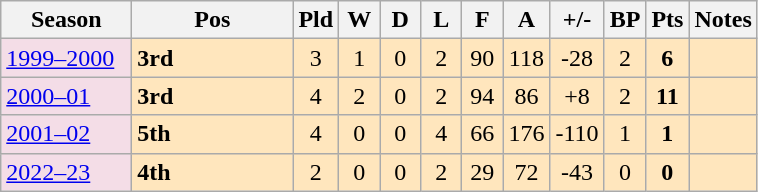<table class="wikitable">
<tr border=1 cellpadding=5 cellspacing=0>
<th style="width:80px;">Season</th>
<th style="width:100px;">Pos</th>
<th style="width:20px;">Pld</th>
<th style="width:20px;">W</th>
<th style="width:20px;">D</th>
<th style="width:20px;">L</th>
<th style="width:20px;">F</th>
<th style="width:20px;">A</th>
<th style="width:25px;">+/-</th>
<th style="width:20px;">BP</th>
<th style="width:20px;">Pts</th>
<th>Notes<br></th>
</tr>
<tr align=center>
<td style="text-align:left; background:#F4DDE7;"><a href='#'>1999–2000</a></td>
<td style="text-align:left; background:#ffe6bd;"><strong>3rd</strong></td>
<td style="background:#ffe6bd;">3</td>
<td style="background:#ffe6bd;">1</td>
<td style="background:#ffe6bd;">0</td>
<td style="background:#ffe6bd;">2</td>
<td style="background:#ffe6bd;">90</td>
<td style="background:#ffe6bd;">118</td>
<td style="background:#ffe6bd;">-28</td>
<td style="background:#ffe6bd;">2</td>
<td style="background:#ffe6bd;"><strong>6</strong></td>
<td style="background:#ffe6bd;"><br>
</td>
</tr>
<tr align=center>
<td style="text-align:left; background:#F4DDE7;"><a href='#'>2000–01</a></td>
<td style="text-align:left; background:#ffe6bd;"><strong>3rd</strong></td>
<td style="background:#ffe6bd;">4</td>
<td style="background:#ffe6bd;">2</td>
<td style="background:#ffe6bd;">0</td>
<td style="background:#ffe6bd;">2</td>
<td style="background:#ffe6bd;">94</td>
<td style="background:#ffe6bd;">86</td>
<td style="background:#ffe6bd;">+8</td>
<td style="background:#ffe6bd;">2</td>
<td style="background:#ffe6bd;"><strong>11</strong></td>
<td style="background:#ffe6bd;"><br>
</td>
</tr>
<tr align=center>
<td style="text-align:left; background:#F4DDE7;"><a href='#'>2001–02</a></td>
<td style="text-align:left; background:#ffe6bd;"><strong>5th</strong></td>
<td style="background:#ffe6bd;">4</td>
<td style="background:#ffe6bd;">0</td>
<td style="background:#ffe6bd;">0</td>
<td style="background:#ffe6bd;">4</td>
<td style="background:#ffe6bd;">66</td>
<td style="background:#ffe6bd;">176</td>
<td style="background:#ffe6bd;">-110</td>
<td style="background:#ffe6bd;">1</td>
<td style="background:#ffe6bd;"><strong>1</strong></td>
<td style="background:#ffe6bd;"><br>
</td>
</tr>
<tr align=center>
<td style="text-align:left; background:#F4DDE7;"><a href='#'>2022–23</a></td>
<td style="text-align:left; background:#ffe6bd;"><strong>4th</strong></td>
<td style="background:#ffe6bd;">2</td>
<td style="background:#ffe6bd;">0</td>
<td style="background:#ffe6bd;">0</td>
<td style="background:#ffe6bd;">2</td>
<td style="background:#ffe6bd;">29</td>
<td style="background:#ffe6bd;">72</td>
<td style="background:#ffe6bd;">-43</td>
<td style="background:#ffe6bd;">0</td>
<td style="background:#ffe6bd;"><strong>0</strong></td>
<td style="background:#ffe6bd;"><br></td>
</tr>
</table>
